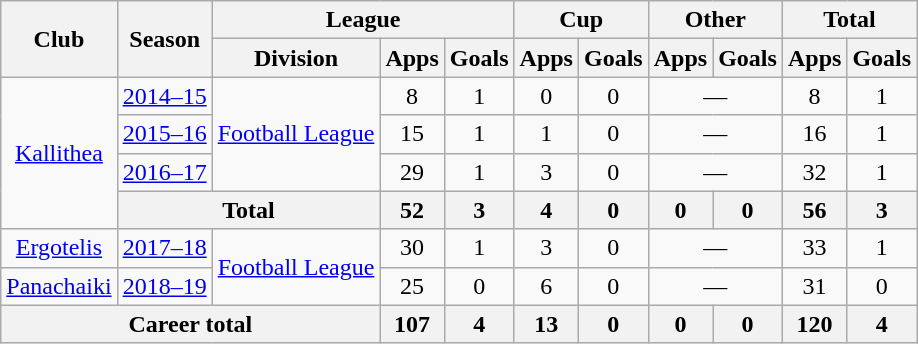<table class="wikitable" style="text-align: center;">
<tr>
<th rowspan="2">Club</th>
<th rowspan="2">Season</th>
<th colspan="3">League</th>
<th colspan="2">Cup</th>
<th colspan="2">Other</th>
<th colspan="2">Total</th>
</tr>
<tr>
<th>Division</th>
<th>Apps</th>
<th>Goals</th>
<th>Apps</th>
<th>Goals</th>
<th>Apps</th>
<th>Goals</th>
<th>Apps</th>
<th>Goals</th>
</tr>
<tr>
<td rowspan="4"><a href='#'>Kallithea</a></td>
<td><a href='#'>2014–15</a></td>
<td rowspan="3"><a href='#'>Football League</a></td>
<td>8</td>
<td>1</td>
<td>0</td>
<td>0</td>
<td colspan="2">—</td>
<td>8</td>
<td>1</td>
</tr>
<tr>
<td><a href='#'>2015–16</a></td>
<td>15</td>
<td>1</td>
<td>1</td>
<td>0</td>
<td colspan="2">—</td>
<td>16</td>
<td>1</td>
</tr>
<tr>
<td><a href='#'>2016–17</a></td>
<td>29</td>
<td>1</td>
<td>3</td>
<td>0</td>
<td colspan="2">—</td>
<td>32</td>
<td>1</td>
</tr>
<tr>
<th colspan="2">Total</th>
<th>52</th>
<th>3</th>
<th>4</th>
<th>0</th>
<th>0</th>
<th>0</th>
<th>56</th>
<th>3</th>
</tr>
<tr>
<td><a href='#'>Ergotelis</a></td>
<td><a href='#'>2017–18</a></td>
<td rowspan="2"><a href='#'>Football League</a></td>
<td>30</td>
<td>1</td>
<td>3</td>
<td>0</td>
<td colspan="2">—</td>
<td>33</td>
<td>1</td>
</tr>
<tr>
<td><a href='#'>Panachaiki</a></td>
<td><a href='#'>2018–19</a></td>
<td>25</td>
<td>0</td>
<td>6</td>
<td>0</td>
<td colspan="2">—</td>
<td>31</td>
<td>0</td>
</tr>
<tr>
<th colspan="3">Career total</th>
<th>107</th>
<th>4</th>
<th>13</th>
<th>0</th>
<th>0</th>
<th>0</th>
<th>120</th>
<th>4</th>
</tr>
</table>
